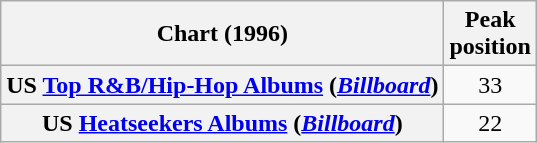<table class="wikitable sortable plainrowheaders" style="text-align:center">
<tr>
<th scope="col">Chart (1996)</th>
<th scope="col">Peak<br>position</th>
</tr>
<tr>
<th scope="row">US <a href='#'>Top R&B/Hip-Hop Albums</a> (<em><a href='#'>Billboard</a></em>)</th>
<td>33</td>
</tr>
<tr>
<th scope="row">US <a href='#'>Heatseekers Albums</a> (<em><a href='#'>Billboard</a></em>)</th>
<td>22</td>
</tr>
</table>
